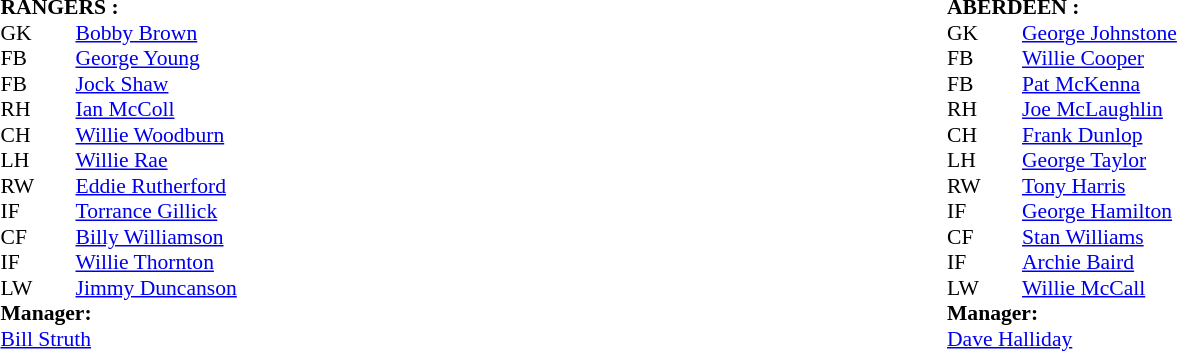<table width="100%">
<tr>
<td valign="top" width="50%"><br><table style="font-size: 90%" cellspacing="0" cellpadding="0">
<tr>
<td colspan="4"><strong>RANGERS :</strong></td>
</tr>
<tr>
<th width="25"></th>
<th width="25"></th>
</tr>
<tr>
<td>GK</td>
<td></td>
<td><a href='#'>Bobby Brown</a></td>
</tr>
<tr>
<td>FB</td>
<td></td>
<td><a href='#'>George Young</a></td>
</tr>
<tr>
<td>FB</td>
<td></td>
<td><a href='#'>Jock Shaw</a></td>
</tr>
<tr>
<td>RH</td>
<td></td>
<td><a href='#'>Ian McColl</a></td>
</tr>
<tr>
<td>CH</td>
<td></td>
<td><a href='#'>Willie Woodburn</a></td>
</tr>
<tr>
<td>LH</td>
<td></td>
<td><a href='#'>Willie Rae</a></td>
</tr>
<tr>
<td>RW</td>
<td></td>
<td><a href='#'>Eddie Rutherford</a></td>
</tr>
<tr>
<td>IF</td>
<td></td>
<td><a href='#'>Torrance Gillick</a></td>
</tr>
<tr>
<td>CF</td>
<td></td>
<td><a href='#'>Billy Williamson</a></td>
</tr>
<tr>
<td>IF</td>
<td></td>
<td><a href='#'>Willie Thornton</a></td>
</tr>
<tr>
<td>LW</td>
<td></td>
<td><a href='#'>Jimmy Duncanson</a></td>
</tr>
<tr>
<td colspan=4><strong>Manager:</strong></td>
</tr>
<tr>
<td colspan="4"><a href='#'>Bill Struth</a></td>
</tr>
</table>
</td>
<td valign="top" width="50%"><br><table style="font-size: 90%" cellspacing="0" cellpadding="0">
<tr>
<td colspan="4"><strong>ABERDEEN :</strong></td>
</tr>
<tr>
<th width="25"></th>
<th width="25"></th>
</tr>
<tr>
<td>GK</td>
<td></td>
<td><a href='#'>George Johnstone</a></td>
</tr>
<tr>
<td>FB</td>
<td></td>
<td><a href='#'>Willie Cooper</a></td>
</tr>
<tr>
<td>FB</td>
<td></td>
<td><a href='#'>Pat McKenna</a></td>
</tr>
<tr>
<td>RH</td>
<td></td>
<td><a href='#'>Joe McLaughlin</a></td>
</tr>
<tr>
<td>CH</td>
<td></td>
<td><a href='#'>Frank Dunlop</a></td>
</tr>
<tr>
<td>LH</td>
<td></td>
<td><a href='#'>George Taylor</a></td>
</tr>
<tr>
<td>RW</td>
<td></td>
<td><a href='#'>Tony Harris</a></td>
</tr>
<tr>
<td>IF</td>
<td></td>
<td><a href='#'>George Hamilton</a></td>
</tr>
<tr>
<td>CF</td>
<td></td>
<td><a href='#'>Stan Williams</a></td>
</tr>
<tr>
<td>IF</td>
<td></td>
<td><a href='#'>Archie Baird</a></td>
</tr>
<tr>
<td>LW</td>
<td></td>
<td><a href='#'>Willie McCall</a></td>
</tr>
<tr>
<td colspan=4><strong>Manager:</strong></td>
</tr>
<tr>
<td colspan="4"><a href='#'>Dave Halliday</a></td>
</tr>
</table>
</td>
</tr>
</table>
